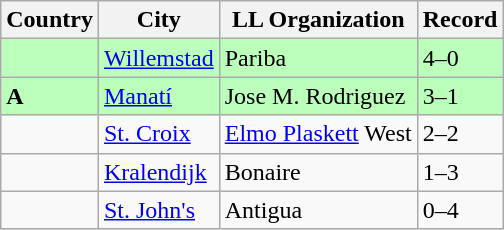<table class="wikitable">
<tr>
<th>Country</th>
<th>City</th>
<th>LL Organization</th>
<th>Record</th>
</tr>
<tr bgcolor=#bbffbb>
<td><strong></strong></td>
<td><a href='#'>Willemstad</a></td>
<td>Pariba</td>
<td>4–0</td>
</tr>
<tr bgcolor=#bbffbb>
<td><strong> A</strong></td>
<td><a href='#'>Manatí</a></td>
<td>Jose M. Rodriguez</td>
<td>3–1</td>
</tr>
<tr>
<td><strong></strong></td>
<td><a href='#'>St. Croix</a></td>
<td><a href='#'>Elmo Plaskett</a> West</td>
<td>2–2</td>
</tr>
<tr>
<td><strong></strong></td>
<td><a href='#'>Kralendijk</a></td>
<td>Bonaire</td>
<td>1–3</td>
</tr>
<tr>
<td><strong></strong></td>
<td><a href='#'>St. John's</a></td>
<td>Antigua</td>
<td>0–4</td>
</tr>
</table>
